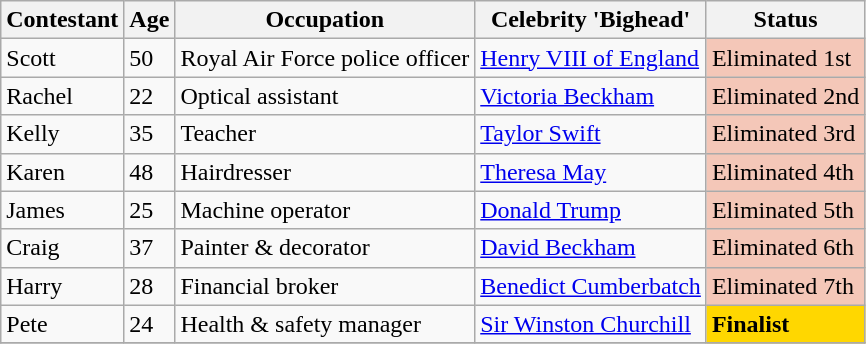<table class="wikitable">
<tr>
<th>Contestant</th>
<th>Age</th>
<th>Occupation</th>
<th>Celebrity 'Bighead'</th>
<th>Status</th>
</tr>
<tr>
<td>Scott</td>
<td>50</td>
<td>Royal Air Force police officer</td>
<td><a href='#'>Henry VIII of England</a></td>
<td style="background:#f4c7b8;">Eliminated 1st</td>
</tr>
<tr>
<td>Rachel</td>
<td>22</td>
<td>Optical assistant</td>
<td><a href='#'>Victoria Beckham</a></td>
<td style="background:#f4c7b8;">Eliminated 2nd</td>
</tr>
<tr>
<td>Kelly</td>
<td>35</td>
<td>Teacher</td>
<td><a href='#'>Taylor Swift</a></td>
<td style="background:#f4c7b8;">Eliminated 3rd</td>
</tr>
<tr>
<td>Karen</td>
<td>48</td>
<td>Hairdresser</td>
<td><a href='#'>Theresa May</a></td>
<td style="background:#f4c7b8;">Eliminated 4th</td>
</tr>
<tr>
<td>James</td>
<td>25</td>
<td>Machine operator</td>
<td><a href='#'>Donald Trump</a></td>
<td style="background:#f4c7b8;">Eliminated 5th</td>
</tr>
<tr>
<td>Craig</td>
<td>37</td>
<td>Painter & decorator</td>
<td><a href='#'>David Beckham</a></td>
<td style="background:#f4c7b8;">Eliminated 6th</td>
</tr>
<tr>
<td>Harry</td>
<td>28</td>
<td>Financial broker</td>
<td><a href='#'>Benedict Cumberbatch</a></td>
<td style="background:#f4c7b8;">Eliminated 7th</td>
</tr>
<tr>
<td>Pete</td>
<td>24</td>
<td>Health & safety manager</td>
<td><a href='#'>Sir Winston Churchill</a></td>
<td style="background:gold;"><strong>Finalist</strong></td>
</tr>
<tr>
</tr>
</table>
